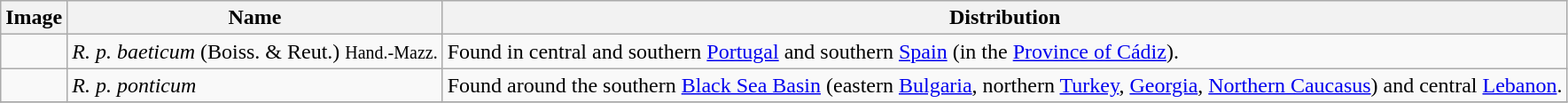<table class="wikitable collapsible">
<tr>
<th>Image</th>
<th>Name</th>
<th>Distribution</th>
</tr>
<tr>
<td></td>
<td><em>R. p. baeticum</em> (Boiss. & Reut.) <small>Hand.-Mazz.</small></td>
<td>Found in central and southern <a href='#'>Portugal</a> and southern <a href='#'>Spain</a> (in the <a href='#'>Province of Cádiz</a>).</td>
</tr>
<tr>
<td></td>
<td><em>R. p. ponticum</em></td>
<td>Found around the southern <a href='#'>Black Sea Basin</a> (eastern <a href='#'>Bulgaria</a>, northern <a href='#'>Turkey</a>, <a href='#'>Georgia</a>, <a href='#'>Northern Caucasus</a>) and central <a href='#'>Lebanon</a>.</td>
</tr>
<tr>
</tr>
</table>
